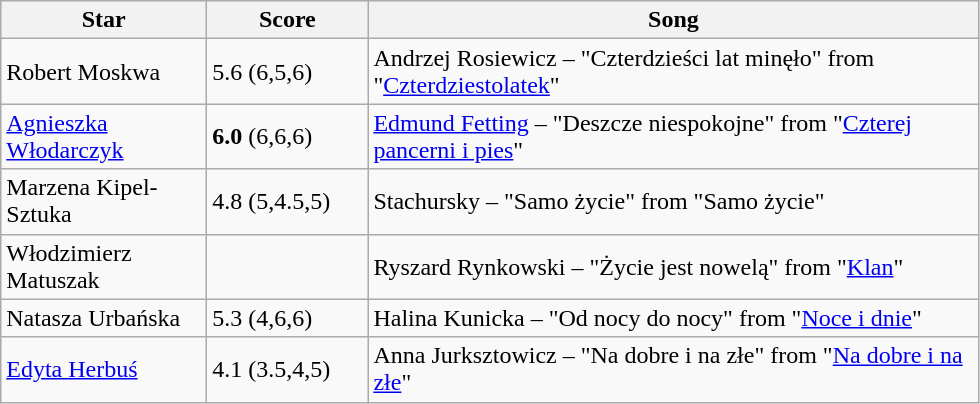<table class="wikitable">
<tr>
<th style="width:130px;">Star</th>
<th style="width:100px;">Score</th>
<th style="width:400px;">Song</th>
</tr>
<tr>
<td>Robert Moskwa</td>
<td>5.6 (6,5,6)</td>
<td>Andrzej Rosiewicz – "Czterdzieści lat minęło" from "<a href='#'>Czterdziestolatek</a>"</td>
</tr>
<tr>
<td><a href='#'>Agnieszka Włodarczyk</a></td>
<td><strong>6.0</strong> (6,6,6)</td>
<td><a href='#'>Edmund Fetting</a> – "Deszcze niespokojne" from "<a href='#'>Czterej pancerni i pies</a>"</td>
</tr>
<tr>
<td>Marzena Kipel-Sztuka</td>
<td>4.8 (5,4.5,5)</td>
<td>Stachursky – "Samo życie" from "Samo życie"</td>
</tr>
<tr>
<td>Włodzimierz Matuszak</td>
<td></td>
<td>Ryszard Rynkowski – "Życie jest nowelą" from "<a href='#'>Klan</a>"</td>
</tr>
<tr>
<td>Natasza Urbańska</td>
<td>5.3 (4,6,6)</td>
<td>Halina Kunicka – "Od nocy do nocy" from "<a href='#'>Noce i dnie</a>"</td>
</tr>
<tr>
<td><a href='#'>Edyta Herbuś</a></td>
<td>4.1 (3.5,4,5)</td>
<td>Anna Jurksztowicz – "Na dobre i na złe" from "<a href='#'>Na dobre i na złe</a>"</td>
</tr>
</table>
